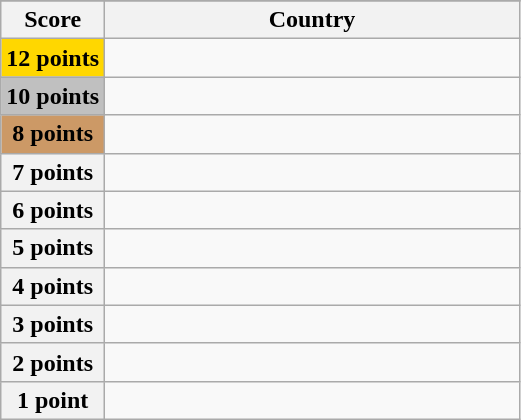<table class="wikitable">
<tr>
</tr>
<tr>
<th scope="col" width="20%">Score</th>
<th scope="col">Country</th>
</tr>
<tr>
<th scope="row" style="background:gold">12 points</th>
<td></td>
</tr>
<tr>
<th scope="row" style="background:silver">10 points</th>
<td></td>
</tr>
<tr>
<th scope="row" style="background:#CC9966">8 points</th>
<td></td>
</tr>
<tr>
<th scope="row">7 points</th>
<td></td>
</tr>
<tr>
<th scope="row">6 points</th>
<td></td>
</tr>
<tr>
<th scope="row">5 points</th>
<td></td>
</tr>
<tr>
<th scope="row">4 points</th>
<td></td>
</tr>
<tr>
<th scope="row">3 points</th>
<td></td>
</tr>
<tr>
<th scope="row">2 points</th>
<td></td>
</tr>
<tr>
<th scope="row">1 point</th>
<td></td>
</tr>
</table>
